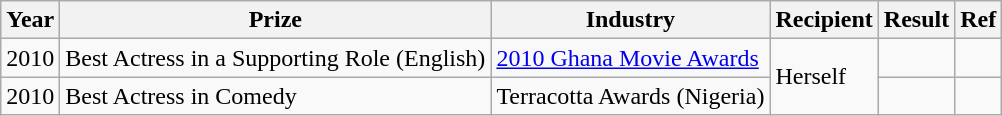<table class="wikitable">
<tr>
<th>Year</th>
<th>Prize</th>
<th>Industry</th>
<th>Recipient</th>
<th>Result</th>
<th>Ref</th>
</tr>
<tr>
<td rowspan="1">2010</td>
<td rowspan="1">Best Actress in a Supporting Role (English)</td>
<td rowspan="1"><a href='#'>2010 Ghana Movie Awards</a></td>
<td rowspan="2">Herself</td>
<td></td>
<td></td>
</tr>
<tr>
<td rowspan="1">2010</td>
<td rowspan="1">Best Actress in Comedy</td>
<td rowspan="1">Terracotta Awards (Nigeria)</td>
<td></td>
<td></td>
</tr>
</table>
